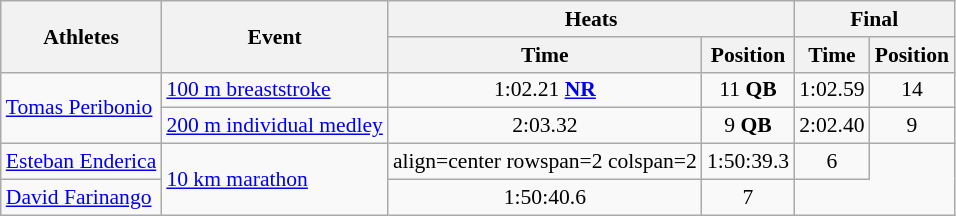<table class="wikitable" border="1" style="font-size:90%">
<tr>
<th rowspan=2>Athletes</th>
<th rowspan=2>Event</th>
<th colspan=2>Heats</th>
<th colspan=2>Final</th>
</tr>
<tr>
<th>Time</th>
<th>Position</th>
<th>Time</th>
<th>Position</th>
</tr>
<tr align=center>
<td align=left rowspan=2><a href='#'>Tomas Peribonio</a></td>
<td align=left><a href='#'>100 m breaststroke</a></td>
<td>1:02.21 <strong><a href='#'>NR</a></strong></td>
<td>11 <strong>QB</strong></td>
<td>1:02.59</td>
<td>14</td>
</tr>
<tr align=center>
<td align=left><a href='#'>200 m individual medley</a></td>
<td>2:03.32</td>
<td>9 <strong>QB</strong></td>
<td>2:02.40</td>
<td>9</td>
</tr>
<tr align=center>
<td align=left><a href='#'>Esteban Enderica</a></td>
<td align=left rowspan=2><a href='#'>10 km marathon</a></td>
<td>align=center rowspan=2 colspan=2 </td>
<td>1:50:39.3</td>
<td>6</td>
</tr>
<tr align=center>
<td align=left><a href='#'>David Farinango</a></td>
<td>1:50:40.6</td>
<td>7</td>
</tr>
</table>
